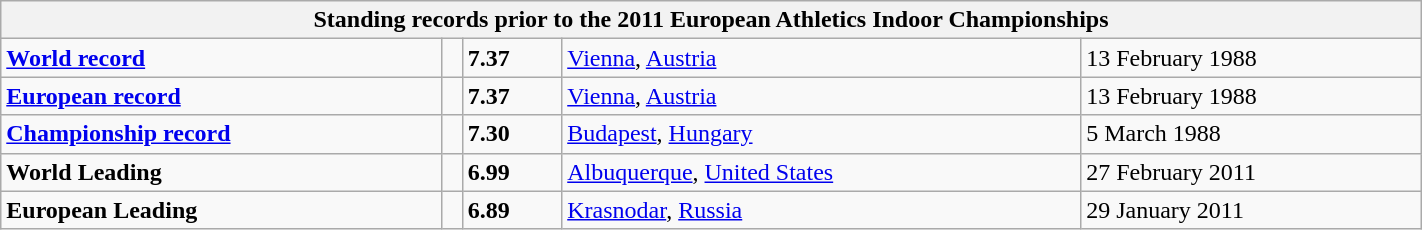<table class="wikitable" width=75%>
<tr>
<th colspan="5">Standing records prior to the 2011 European Athletics Indoor Championships</th>
</tr>
<tr>
<td><strong><a href='#'>World record</a></strong></td>
<td></td>
<td><strong>7.37</strong></td>
<td><a href='#'>Vienna</a>, <a href='#'>Austria</a></td>
<td>13 February 1988</td>
</tr>
<tr>
<td><strong><a href='#'>European record</a></strong></td>
<td></td>
<td><strong>7.37</strong></td>
<td><a href='#'>Vienna</a>, <a href='#'>Austria</a></td>
<td>13 February 1988</td>
</tr>
<tr>
<td><strong><a href='#'>Championship record</a></strong></td>
<td></td>
<td><strong>7.30</strong></td>
<td><a href='#'>Budapest</a>, <a href='#'>Hungary</a></td>
<td>5 March 1988</td>
</tr>
<tr>
<td><strong>World Leading</strong></td>
<td></td>
<td><strong>6.99</strong></td>
<td><a href='#'>Albuquerque</a>, <a href='#'>United States</a></td>
<td>27 February 2011</td>
</tr>
<tr>
<td><strong>European Leading</strong></td>
<td></td>
<td><strong>6.89</strong></td>
<td><a href='#'>Krasnodar</a>, <a href='#'>Russia</a></td>
<td>29 January 2011</td>
</tr>
</table>
